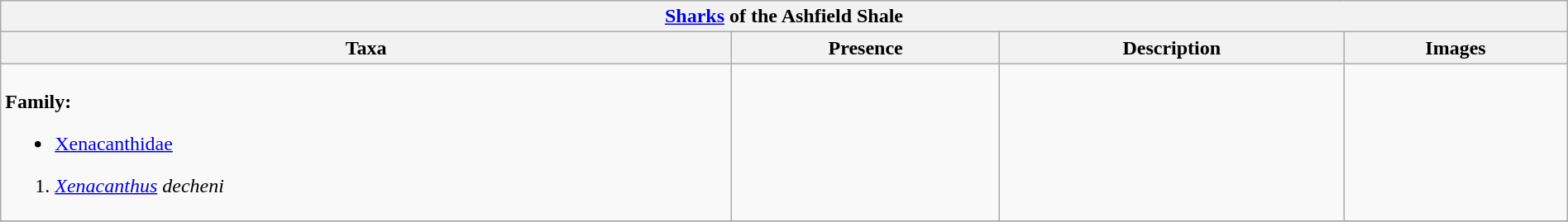<table class="wikitable" align="center" width="100%">
<tr>
<th colspan="5" align="center"><strong><a href='#'>Sharks</a> of the Ashfield Shale</strong></th>
</tr>
<tr>
<th>Taxa</th>
<th>Presence</th>
<th>Description</th>
<th>Images</th>
</tr>
<tr>
<td><br><strong>Family:</strong><ul><li><a href='#'>Xenacanthidae</a></li></ul><ol><li><em><a href='#'>Xenacanthus</a> decheni</em></li></ol></td>
<td></td>
<td></td>
<td><br></td>
</tr>
<tr>
</tr>
</table>
